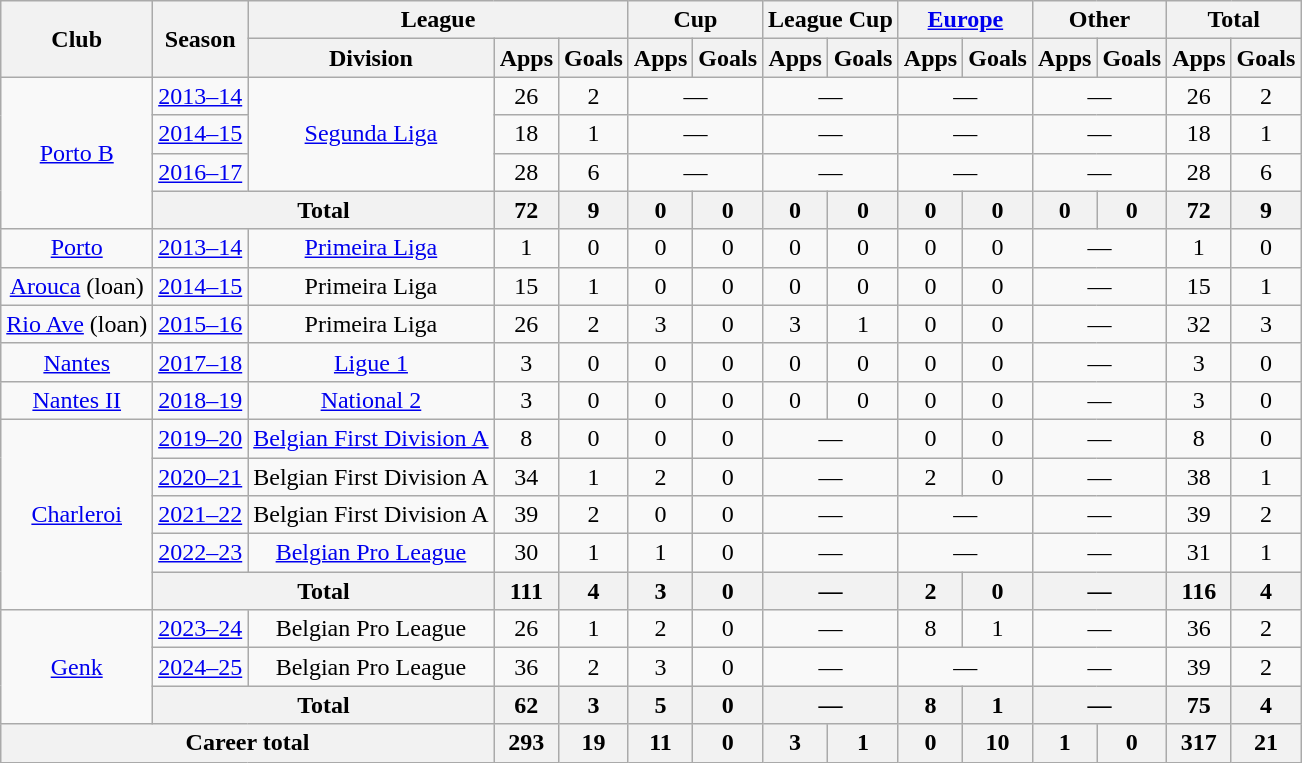<table class="wikitable" style="text-align:center">
<tr>
<th rowspan="2">Club</th>
<th rowspan="2">Season</th>
<th colspan="3">League</th>
<th colspan="2">Cup</th>
<th colspan="2">League Cup</th>
<th colspan="2"><a href='#'>Europe</a></th>
<th colspan="2">Other</th>
<th colspan="2">Total</th>
</tr>
<tr>
<th>Division</th>
<th>Apps</th>
<th>Goals</th>
<th>Apps</th>
<th>Goals</th>
<th>Apps</th>
<th>Goals</th>
<th>Apps</th>
<th>Goals</th>
<th>Apps</th>
<th>Goals</th>
<th>Apps</th>
<th>Goals</th>
</tr>
<tr>
<td rowspan="4"><a href='#'>Porto B</a></td>
<td><a href='#'>2013–14</a></td>
<td rowspan="3"><a href='#'>Segunda Liga</a></td>
<td>26</td>
<td>2</td>
<td colspan="2">—</td>
<td colspan="2">—</td>
<td colspan="2">—</td>
<td colspan="2">—</td>
<td>26</td>
<td>2</td>
</tr>
<tr>
<td><a href='#'>2014–15</a></td>
<td>18</td>
<td>1</td>
<td colspan="2">—</td>
<td colspan="2">—</td>
<td colspan="2">—</td>
<td colspan="2">—</td>
<td>18</td>
<td>1</td>
</tr>
<tr>
<td><a href='#'>2016–17</a></td>
<td>28</td>
<td>6</td>
<td colspan="2">—</td>
<td colspan="2">—</td>
<td colspan="2">—</td>
<td colspan="2">—</td>
<td>28</td>
<td>6</td>
</tr>
<tr>
<th colspan="2">Total</th>
<th>72</th>
<th>9</th>
<th>0</th>
<th>0</th>
<th>0</th>
<th>0</th>
<th>0</th>
<th>0</th>
<th>0</th>
<th>0</th>
<th>72</th>
<th>9</th>
</tr>
<tr>
<td><a href='#'>Porto</a></td>
<td><a href='#'>2013–14</a></td>
<td><a href='#'>Primeira Liga</a></td>
<td>1</td>
<td>0</td>
<td>0</td>
<td>0</td>
<td>0</td>
<td>0</td>
<td>0</td>
<td>0</td>
<td colspan="2">—</td>
<td>1</td>
<td>0</td>
</tr>
<tr>
<td><a href='#'>Arouca</a> (loan)</td>
<td><a href='#'>2014–15</a></td>
<td>Primeira Liga</td>
<td>15</td>
<td>1</td>
<td>0</td>
<td>0</td>
<td>0</td>
<td>0</td>
<td>0</td>
<td>0</td>
<td colspan="2">—</td>
<td>15</td>
<td>1</td>
</tr>
<tr>
<td><a href='#'>Rio Ave</a> (loan)</td>
<td><a href='#'>2015–16</a></td>
<td>Primeira Liga</td>
<td>26</td>
<td>2</td>
<td>3</td>
<td>0</td>
<td>3</td>
<td>1</td>
<td>0</td>
<td>0</td>
<td colspan="2">—</td>
<td>32</td>
<td>3</td>
</tr>
<tr>
<td><a href='#'>Nantes</a></td>
<td><a href='#'>2017–18</a></td>
<td><a href='#'>Ligue 1</a></td>
<td>3</td>
<td>0</td>
<td>0</td>
<td>0</td>
<td>0</td>
<td>0</td>
<td>0</td>
<td>0</td>
<td colspan="2">—</td>
<td>3</td>
<td>0</td>
</tr>
<tr>
<td><a href='#'>Nantes II</a></td>
<td><a href='#'>2018–19</a></td>
<td><a href='#'>National 2</a></td>
<td>3</td>
<td>0</td>
<td>0</td>
<td>0</td>
<td>0</td>
<td>0</td>
<td>0</td>
<td>0</td>
<td colspan="2">—</td>
<td>3</td>
<td>0</td>
</tr>
<tr>
<td rowspan="5"><a href='#'>Charleroi</a></td>
<td><a href='#'>2019–20</a></td>
<td><a href='#'>Belgian First Division A</a></td>
<td>8</td>
<td>0</td>
<td>0</td>
<td>0</td>
<td colspan="2">—</td>
<td>0</td>
<td>0</td>
<td colspan="2">—</td>
<td>8</td>
<td>0</td>
</tr>
<tr>
<td><a href='#'>2020–21</a></td>
<td>Belgian First Division A</td>
<td>34</td>
<td>1</td>
<td>2</td>
<td>0</td>
<td colspan="2">—</td>
<td>2</td>
<td>0</td>
<td colspan="2">—</td>
<td>38</td>
<td>1</td>
</tr>
<tr>
<td><a href='#'>2021–22</a></td>
<td>Belgian First Division A</td>
<td>39</td>
<td>2</td>
<td>0</td>
<td>0</td>
<td colspan="2">—</td>
<td colspan="2">—</td>
<td colspan="2">—</td>
<td>39</td>
<td>2</td>
</tr>
<tr>
<td><a href='#'>2022–23</a></td>
<td><a href='#'>Belgian Pro League</a></td>
<td>30</td>
<td>1</td>
<td>1</td>
<td>0</td>
<td colspan="2">—</td>
<td colspan="2">—</td>
<td colspan="2">—</td>
<td>31</td>
<td>1</td>
</tr>
<tr>
<th colspan="2">Total</th>
<th>111</th>
<th>4</th>
<th>3</th>
<th>0</th>
<th colspan="2">—</th>
<th>2</th>
<th>0</th>
<th colspan="2">—</th>
<th>116</th>
<th>4</th>
</tr>
<tr>
<td rowspan="3"><a href='#'>Genk</a></td>
<td><a href='#'>2023–24</a></td>
<td>Belgian Pro League</td>
<td>26</td>
<td>1</td>
<td>2</td>
<td>0</td>
<td colspan="2">—</td>
<td>8</td>
<td>1</td>
<td colspan="2">—</td>
<td>36</td>
<td>2</td>
</tr>
<tr>
<td><a href='#'>2024–25</a></td>
<td>Belgian Pro League</td>
<td>36</td>
<td>2</td>
<td>3</td>
<td>0</td>
<td colspan="2">—</td>
<td colspan="2">—</td>
<td colspan="2">—</td>
<td>39</td>
<td>2</td>
</tr>
<tr>
<th colspan="2">Total</th>
<th>62</th>
<th>3</th>
<th>5</th>
<th>0</th>
<th colspan="2">—</th>
<th>8</th>
<th>1</th>
<th colspan="2">—</th>
<th>75</th>
<th>4</th>
</tr>
<tr>
<th colspan="3">Career total</th>
<th>293</th>
<th>19</th>
<th>11</th>
<th>0</th>
<th>3</th>
<th>1</th>
<th>0</th>
<th>10</th>
<th>1</th>
<th>0</th>
<th>317</th>
<th>21</th>
</tr>
</table>
